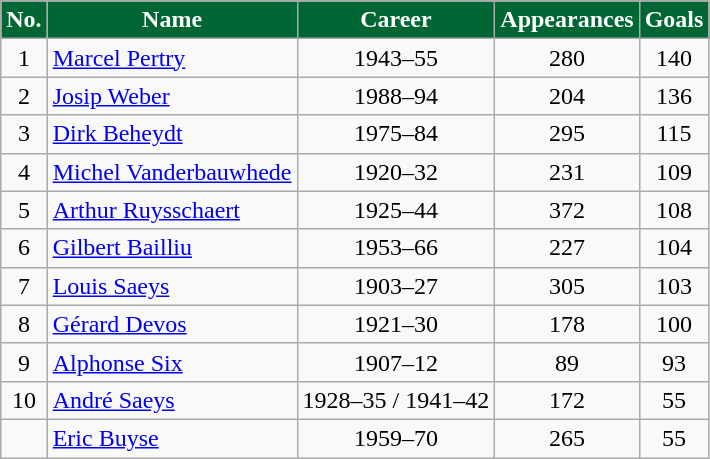<table class="wikitable" style="text-align:center">
<tr>
<th style="color:#FFFFFF; background:#006633;">No.</th>
<th style="color:#FFFFFF; background:#006633;">Name</th>
<th style="color:#FFFFFF; background:#006633;">Career</th>
<th style="color:#FFFFFF; background:#006633;">Appearances</th>
<th style="color:#FFFFFF; background:#006633;">Goals</th>
</tr>
<tr>
<td>1</td>
<td align="left"> <a href='#'>Marcel Pertry</a></td>
<td>1943–55</td>
<td>280</td>
<td>140</td>
</tr>
<tr>
<td>2</td>
<td align="left"> <a href='#'>Josip Weber</a></td>
<td>1988–94</td>
<td>204</td>
<td>136</td>
</tr>
<tr>
<td>3</td>
<td align="left"> <a href='#'>Dirk Beheydt</a></td>
<td>1975–84</td>
<td>295</td>
<td>115</td>
</tr>
<tr>
<td>4</td>
<td align="left"> <a href='#'>Michel Vanderbauwhede</a></td>
<td>1920–32</td>
<td>231</td>
<td>109</td>
</tr>
<tr>
<td>5</td>
<td align="left"> <a href='#'>Arthur Ruysschaert</a></td>
<td>1925–44</td>
<td>372</td>
<td>108</td>
</tr>
<tr>
<td>6</td>
<td align="left"> <a href='#'>Gilbert Bailliu</a></td>
<td>1953–66</td>
<td>227</td>
<td>104</td>
</tr>
<tr>
<td>7</td>
<td align="left"> <a href='#'>Louis Saeys</a></td>
<td>1903–27</td>
<td>305</td>
<td>103</td>
</tr>
<tr>
<td>8</td>
<td align="left"> <a href='#'>Gérard Devos</a></td>
<td>1921–30</td>
<td>178</td>
<td>100</td>
</tr>
<tr>
<td>9</td>
<td align="left"> <a href='#'>Alphonse Six</a></td>
<td>1907–12</td>
<td>89</td>
<td>93</td>
</tr>
<tr>
<td>10</td>
<td align="left"> <a href='#'>André Saeys</a></td>
<td>1928–35 / 1941–42</td>
<td>172</td>
<td>55</td>
</tr>
<tr>
<td></td>
<td align="left"> <a href='#'>Eric Buyse</a></td>
<td>1959–70</td>
<td>265</td>
<td>55</td>
</tr>
</table>
